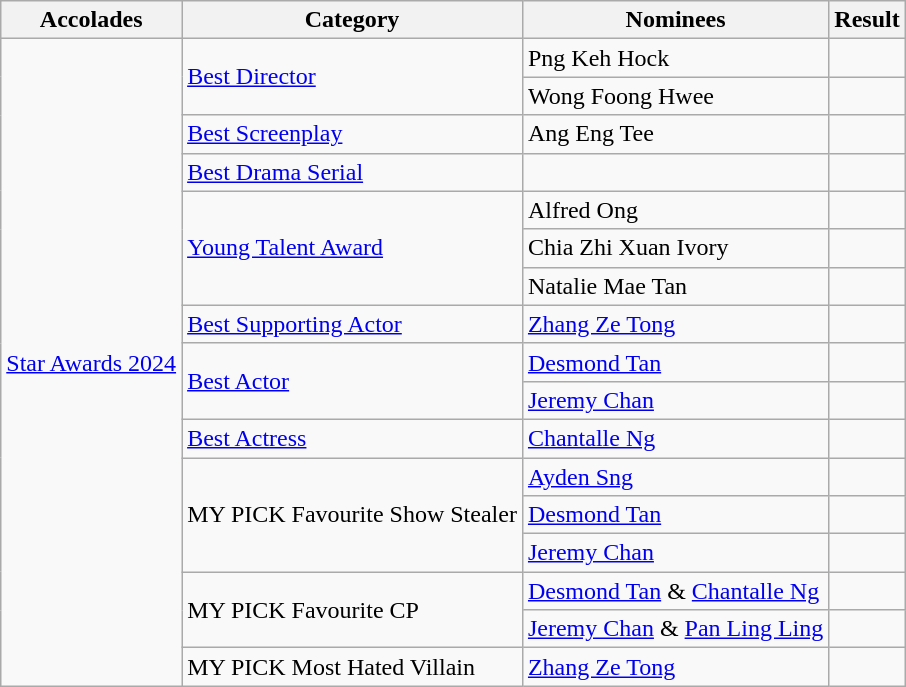<table class="wikitable sortable">
<tr>
<th>Accolades</th>
<th>Category</th>
<th>Nominees</th>
<th>Result</th>
</tr>
<tr>
<td rowspan="19"><a href='#'>Star Awards 2024</a></td>
<td rowspan="2"><a href='#'>
Best Director</a></td>
<td>Png Keh Hock</td>
<td></td>
</tr>
<tr>
<td>Wong Foong Hwee</td>
<td></td>
</tr>
<tr>
<td><a href='#'>Best Screenplay</a></td>
<td>Ang Eng Tee</td>
<td></td>
</tr>
<tr>
<td><a href='#'>Best Drama Serial</a></td>
<td></td>
<td></td>
</tr>
<tr>
<td rowspan="3"><a href='#'>Young Talent Award</a></td>
<td>Alfred Ong</td>
<td></td>
</tr>
<tr>
<td>Chia Zhi Xuan Ivory</td>
<td></td>
</tr>
<tr>
<td>Natalie Mae Tan</td>
<td></td>
</tr>
<tr>
<td><a href='#'>Best Supporting Actor</a></td>
<td><a href='#'>Zhang Ze Tong</a></td>
<td></td>
</tr>
<tr>
<td rowspan="2"><a href='#'>Best Actor</a></td>
<td><a href='#'>Desmond Tan</a></td>
<td></td>
</tr>
<tr>
<td><a href='#'>Jeremy Chan</a></td>
<td></td>
</tr>
<tr>
<td><a href='#'>Best Actress</a></td>
<td><a href='#'>Chantalle Ng</a></td>
<td></td>
</tr>
<tr>
<td rowspan="3">MY PICK Favourite Show Stealer</td>
<td><a href='#'>Ayden Sng</a></td>
<td></td>
</tr>
<tr>
<td><a href='#'>Desmond Tan</a></td>
<td></td>
</tr>
<tr>
<td><a href='#'>Jeremy Chan</a></td>
<td></td>
</tr>
<tr>
<td rowspan="2">MY PICK Favourite CP</td>
<td><a href='#'>Desmond Tan</a> & <a href='#'>Chantalle Ng</a></td>
<td></td>
</tr>
<tr>
<td><a href='#'>Jeremy Chan</a> & <a href='#'>Pan Ling Ling</a></td>
<td></td>
</tr>
<tr>
<td>MY PICK Most Hated Villain</td>
<td><a href='#'>Zhang Ze Tong</a></td>
<td></td>
</tr>
</table>
